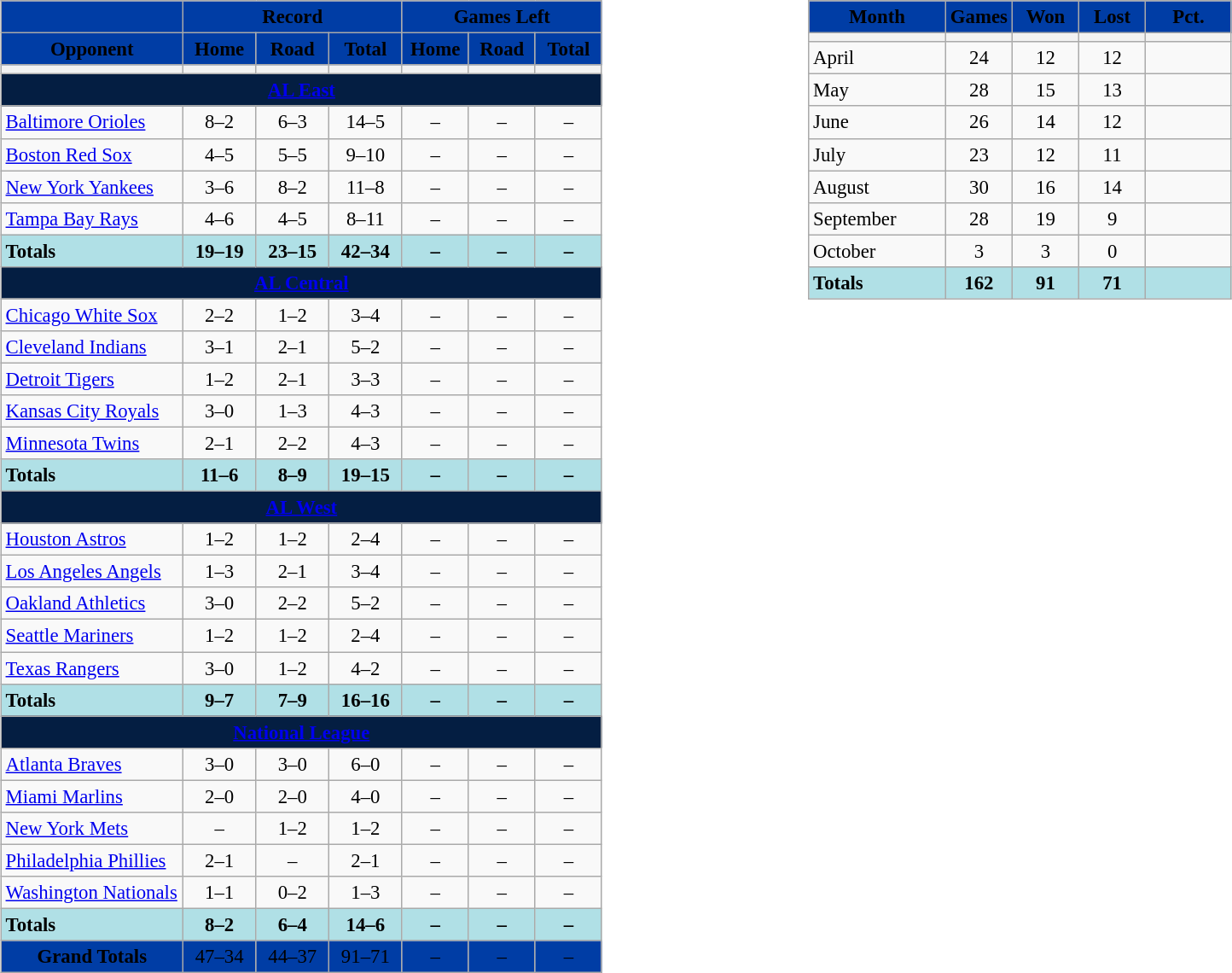<table style="width:100%;">
<tr>
<td style="width:50%; vertical-align:top;"><br><table class="wikitable" style="font-size: 95%; text-align: center;">
<tr>
<th style="background:#003DA5;" color:white;"></th>
<th colspan=3 style=background:#003DA5; color:white;"><span>Record</span></th>
<th colspan=3 style=background:#003DA5; color:white;"><span>Games Left</span></th>
</tr>
<tr>
<th ! style="background:#003DA5;" color:white;"><span>Opponent</span></th>
<th ! style="background:#003DA5;" color:white;"><span>Home</span></th>
<th ! style="background:#003DA5;" color:white;"><span>Road</span></th>
<th ! style="background:#003DA5;" color:white;"><span>Total</span></th>
<th ! style="background:#003DA5;" color:white;"><span>Home</span></th>
<th ! style="background:#003DA5;" color:white;"><span>Road</span></th>
<th ! style="background:#003DA5;" color:white;"><span>Total</span></th>
</tr>
<tr>
<th width=135></th>
<th width=50></th>
<th width=50></th>
<th width=50></th>
<th width=45></th>
<th width=45></th>
<th width=45></th>
</tr>
<tr>
<td colspan="11"  style="text-align:center; background:#041E42;" color:white;><strong><a href='#'><span>AL East</span></a></strong></td>
</tr>
<tr>
<td style="text-align:left;"><a href='#'>Baltimore Orioles</a></td>
<td>8–2</td>
<td>6–3</td>
<td>14–5</td>
<td>–</td>
<td>–</td>
<td>–</td>
</tr>
<tr>
<td style="text-align:left;"><a href='#'>Boston Red Sox</a></td>
<td>4–5</td>
<td>5–5</td>
<td>9–10</td>
<td>–</td>
<td>–</td>
<td>–</td>
</tr>
<tr>
<td style="text-align:left;"><a href='#'>New York Yankees</a></td>
<td>3–6</td>
<td>8–2</td>
<td>11–8</td>
<td>–</td>
<td>–</td>
<td>–</td>
</tr>
<tr>
<td style="text-align:left;"><a href='#'>Tampa Bay Rays</a></td>
<td>4–6</td>
<td>4–5</td>
<td>8–11</td>
<td>–</td>
<td>–</td>
<td>–</td>
</tr>
<tr style="font-weight:bold; background:powderblue;">
<td style="text-align:left;">Totals</td>
<td>19–19</td>
<td>23–15</td>
<td>42–34</td>
<td>–</td>
<td>–</td>
<td>–</td>
</tr>
<tr>
<td colspan="11"  style="text-align:center; background:#041E42;" color:white;><strong><a href='#'><span>AL Central</span></a></strong></td>
</tr>
<tr>
<td style="text-align:left;"><a href='#'>Chicago White Sox</a></td>
<td>2–2</td>
<td>1–2</td>
<td>3–4</td>
<td>–</td>
<td>–</td>
<td>–</td>
</tr>
<tr>
<td style="text-align:left;"><a href='#'>Cleveland Indians</a></td>
<td>3–1</td>
<td>2–1</td>
<td>5–2</td>
<td>–</td>
<td>–</td>
<td>–</td>
</tr>
<tr>
<td style="text-align:left;"><a href='#'>Detroit Tigers</a></td>
<td>1–2</td>
<td>2–1</td>
<td>3–3</td>
<td>–</td>
<td>–</td>
<td>–</td>
</tr>
<tr>
<td style="text-align:left;"><a href='#'>Kansas City Royals</a></td>
<td>3–0</td>
<td>1–3</td>
<td>4–3</td>
<td>–</td>
<td>–</td>
<td>–</td>
</tr>
<tr>
<td style="text-align:left;"><a href='#'>Minnesota Twins</a></td>
<td>2–1</td>
<td>2–2</td>
<td>4–3</td>
<td>–</td>
<td>–</td>
<td>–</td>
</tr>
<tr style="font-weight:bold; background:powderblue;">
<td style="text-align:left;">Totals</td>
<td>11–6</td>
<td>8–9</td>
<td>19–15</td>
<td>–</td>
<td>–</td>
<td>–</td>
</tr>
<tr>
<td colspan="11"  style="text-align:center; background:#041E42;" color:white;><strong><a href='#'><span>AL West</span></a></strong></td>
</tr>
<tr>
<td style="text-align:left;"><a href='#'>Houston Astros</a></td>
<td>1–2</td>
<td>1–2</td>
<td>2–4</td>
<td>–</td>
<td>–</td>
<td>–</td>
</tr>
<tr>
<td style="text-align:left;"><a href='#'>Los Angeles Angels</a></td>
<td>1–3</td>
<td>2–1</td>
<td>3–4</td>
<td>–</td>
<td>–</td>
<td>–</td>
</tr>
<tr>
<td style="text-align:left;"><a href='#'>Oakland Athletics</a></td>
<td>3–0</td>
<td>2–2</td>
<td>5–2</td>
<td>–</td>
<td>–</td>
<td>–</td>
</tr>
<tr>
<td style="text-align:left;"><a href='#'>Seattle Mariners</a></td>
<td>1–2</td>
<td>1–2</td>
<td>2–4</td>
<td>–</td>
<td>–</td>
<td>–</td>
</tr>
<tr>
<td style="text-align:left;"><a href='#'>Texas Rangers</a></td>
<td>3–0</td>
<td>1–2</td>
<td>4–2</td>
<td>–</td>
<td>–</td>
<td>–</td>
</tr>
<tr style="font-weight:bold; background:powderblue;">
<td style="text-align:left;">Totals</td>
<td>9–7</td>
<td>7–9</td>
<td>16–16</td>
<td>–</td>
<td>–</td>
<td>–</td>
</tr>
<tr>
<td colspan="11"  style="text-align:center; background:#041E42;" color:white;><strong><a href='#'><span>National League</span></a></strong></td>
</tr>
<tr>
<td style="text-align:left;"><a href='#'>Atlanta Braves</a></td>
<td>3–0</td>
<td>3–0</td>
<td>6–0</td>
<td>–</td>
<td>–</td>
<td>–</td>
</tr>
<tr>
<td style="text-align:left;"><a href='#'>Miami Marlins</a></td>
<td>2–0</td>
<td>2–0</td>
<td>4–0</td>
<td>–</td>
<td>–</td>
<td>–</td>
</tr>
<tr>
<td style="text-align:left;"><a href='#'>New York Mets</a></td>
<td>–</td>
<td>1–2</td>
<td>1–2</td>
<td>–</td>
<td>–</td>
<td>–</td>
</tr>
<tr>
<td style="text-align:left;"><a href='#'>Philadelphia Phillies</a></td>
<td>2–1</td>
<td>–</td>
<td>2–1</td>
<td>–</td>
<td>–</td>
<td>–</td>
</tr>
<tr>
<td style="text-align:left;"><a href='#'>Washington Nationals</a></td>
<td>1–1</td>
<td>0–2</td>
<td>1–3</td>
<td>–</td>
<td>–</td>
<td>–</td>
</tr>
<tr style="font-weight:bold; background:powderblue;">
<td style="text-align:left;"><strong>Totals</strong></td>
<td>8–2</td>
<td>6–4</td>
<td>14–6</td>
<td>–</td>
<td>–</td>
<td>–</td>
</tr>
<tr style=background:#003DA5; color:white;">
<td><span><strong>Grand Totals</strong></span></td>
<td><span>47–34</span></td>
<td><span>44–37</span></td>
<td><span>91–71</span></td>
<td><span>–</span></td>
<td><span>–</span></td>
<td><span>–</span></td>
</tr>
</table>
</td>
<td style="width:50%; vertical-align:top;"><br><table class="wikitable" style="font-size: 95%; text-align: center;">
<tr>
<th style="background:#003DA5;" color:white;"><span>Month</span></th>
<th style="background:#003DA5;" color:white;"><span>Games</span></th>
<th style="background:#003DA5;" color:white;"><span>Won</span></th>
<th style="background:#003DA5;" color:white;"><span>Lost</span></th>
<th style="background:#003DA5;" color:white;"><span>Pct.</span></th>
</tr>
<tr>
<th style="width:100px;"></th>
<th width="45"></th>
<th width="45"></th>
<th width="45"></th>
<th width="60"></th>
</tr>
<tr>
<td style="text-align:left;">April</td>
<td>24</td>
<td>12</td>
<td>12</td>
<td></td>
</tr>
<tr>
<td style="text-align:left;">May</td>
<td>28</td>
<td>15</td>
<td>13</td>
<td></td>
</tr>
<tr>
<td style="text-align:left;">June</td>
<td>26</td>
<td>14</td>
<td>12</td>
<td></td>
</tr>
<tr>
<td style="text-align:left;">July</td>
<td>23</td>
<td>12</td>
<td>11</td>
<td></td>
</tr>
<tr>
<td style="text-align:left;">August</td>
<td>30</td>
<td>16</td>
<td>14</td>
<td></td>
</tr>
<tr>
<td style="text-align:left;">September</td>
<td>28</td>
<td>19</td>
<td>9</td>
<td></td>
</tr>
<tr>
<td style="text-align:left;">October</td>
<td>3</td>
<td>3</td>
<td>0</td>
<td></td>
</tr>
<tr style="font-weight:bold; background:powderblue;">
<td style="text-align:left;">Totals</td>
<td>162</td>
<td>91</td>
<td>71</td>
<td></td>
</tr>
</table>
</td>
</tr>
</table>
